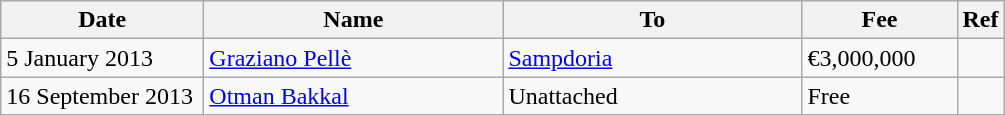<table class="wikitable sortable plainrowheaders">
<tr>
<th scope=col style="width:8em;">Date</th>
<th scope=col style="width:12em;">Name</th>
<th scope=col style="width:12em;">To</th>
<th scope=col style="width:6em;">Fee</th>
<th scope=col class=unsortable>Ref</th>
</tr>
<tr>
<td>5 January 2013</td>
<td><a href='#'>Graziano Pellè</a></td>
<td><a href='#'>Sampdoria</a></td>
<td>€3,000,000</td>
<td></td>
</tr>
<tr>
<td>16 September 2013</td>
<td><a href='#'>Otman Bakkal</a></td>
<td>Unattached</td>
<td>Free</td>
<td></td>
</tr>
</table>
